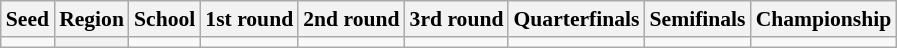<table class="sortable wikitable" style="white-space:nowrap; font-size:90%;">
<tr>
<th>Seed</th>
<th>Region</th>
<th>School</th>
<th>1st round</th>
<th>2nd round</th>
<th>3rd round</th>
<th>Quarterfinals</th>
<th>Semifinals</th>
<th>Championship</th>
</tr>
<tr>
<td></td>
<th></th>
<td></td>
<td></td>
<td></td>
<td></td>
<td></td>
<td></td>
</tr>
</table>
